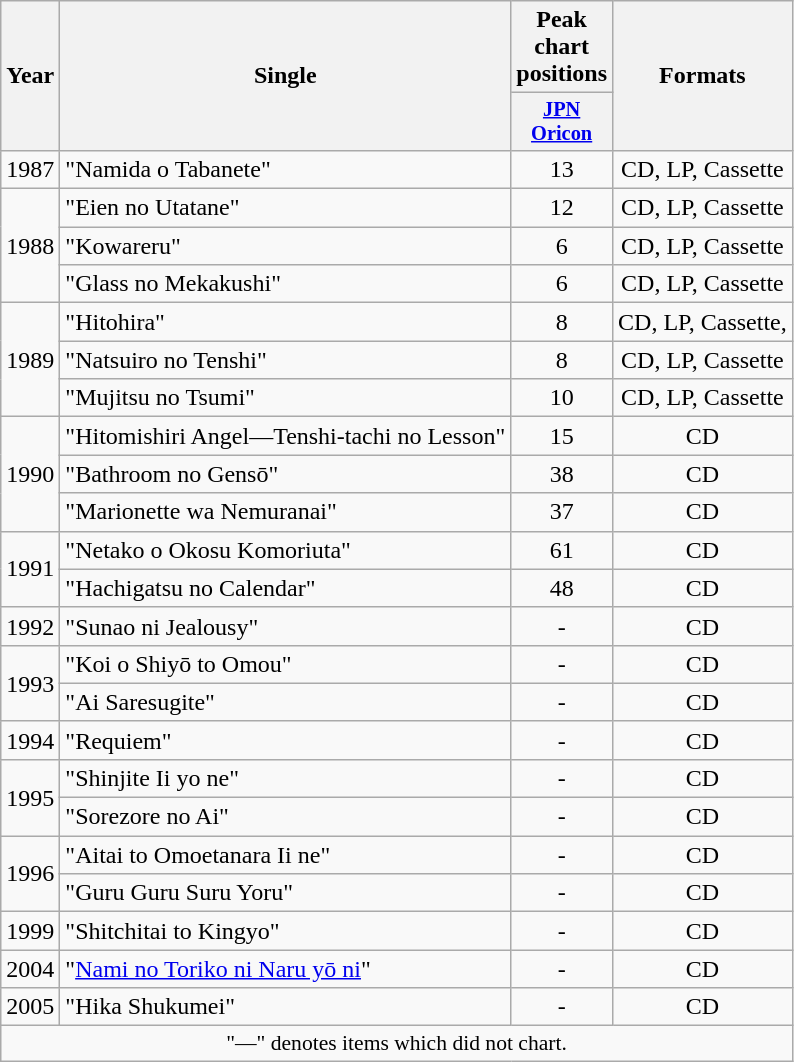<table class="wikitable plainrowheaders" style="text-align:center;">
<tr>
<th scope="col" rowspan="2">Year</th>
<th scope="col" rowspan="2">Single</th>
<th scope="col" rowspan="1">Peak chart positions</th>
<th scope="col" rowspan="2">Formats</th>
</tr>
<tr>
<th style="width:3em;font-size:85%"><a href='#'>JPN<br>Oricon</a><br></th>
</tr>
<tr>
<td rowspan="1">1987</td>
<td style="text-align:left;">"Namida o Tabanete"<br></td>
<td>13</td>
<td>CD, LP, Cassette</td>
</tr>
<tr>
<td rowspan="3">1988</td>
<td style="text-align:left;">"Eien no Utatane"<br></td>
<td>12</td>
<td>CD, LP, Cassette</td>
</tr>
<tr>
<td style="text-align:left;">"Kowareru"<br></td>
<td>6</td>
<td>CD, LP, Cassette</td>
</tr>
<tr>
<td style="text-align:left;">"Glass no Mekakushi"<br></td>
<td>6</td>
<td>CD, LP, Cassette</td>
</tr>
<tr>
<td rowspan="3">1989</td>
<td style="text-align:left;">"Hitohira"<br></td>
<td>8</td>
<td>CD, LP, Cassette,</td>
</tr>
<tr>
<td style="text-align:left;">"Natsuiro no Tenshi"<br></td>
<td>8</td>
<td>CD, LP, Cassette</td>
</tr>
<tr>
<td style="text-align:left;">"Mujitsu no Tsumi"<br></td>
<td>10</td>
<td>CD, LP, Cassette</td>
</tr>
<tr>
<td rowspan="3">1990</td>
<td style="text-align:left;">"Hitomishiri Angel—Tenshi-tachi no Lesson"<br></td>
<td>15</td>
<td>CD</td>
</tr>
<tr>
<td style="text-align:left;">"Bathroom no Gensō"<br></td>
<td>38</td>
<td>CD</td>
</tr>
<tr>
<td style="text-align:left;">"Marionette wa Nemuranai"<br></td>
<td>37</td>
<td>CD</td>
</tr>
<tr>
<td rowspan="2">1991</td>
<td style="text-align:left;">"Netako o Okosu Komoriuta"<br></td>
<td>61</td>
<td>CD</td>
</tr>
<tr>
<td style="text-align:left;">"Hachigatsu no Calendar"<br></td>
<td>48</td>
<td>CD</td>
</tr>
<tr>
<td rowspan="1">1992</td>
<td style="text-align:left;">"Sunao ni Jealousy"<br></td>
<td>-</td>
<td>CD</td>
</tr>
<tr>
<td rowspan="2">1993</td>
<td style="text-align:left;">"Koi o Shiyō to Omou"<br></td>
<td>-</td>
<td>CD</td>
</tr>
<tr>
<td style="text-align:left;">"Ai Saresugite"<br></td>
<td>-</td>
<td>CD</td>
</tr>
<tr>
<td rowspan="1">1994</td>
<td style="text-align:left;">"Requiem"<br></td>
<td>-</td>
<td>CD</td>
</tr>
<tr>
<td rowspan="2">1995</td>
<td style="text-align:left;">"Shinjite Ii yo ne"<br></td>
<td>-</td>
<td>CD</td>
</tr>
<tr>
<td style="text-align:left;">"Sorezore no Ai"<br></td>
<td>-</td>
<td>CD</td>
</tr>
<tr>
<td rowspan="2">1996</td>
<td style="text-align:left;">"Aitai to Omoetanara Ii ne"<br></td>
<td>-</td>
<td>CD</td>
</tr>
<tr>
<td style="text-align:left;">"Guru Guru Suru Yoru"<br></td>
<td>-</td>
<td>CD</td>
</tr>
<tr>
<td rowspan="1">1999</td>
<td style="text-align:left;">"Shitchitai to Kingyo"<br></td>
<td>-</td>
<td>CD</td>
</tr>
<tr>
<td rowspan="1">2004</td>
<td style="text-align:left;">"<a href='#'>Nami no Toriko ni Naru yō ni</a>"<br></td>
<td>-</td>
<td>CD</td>
</tr>
<tr>
<td rowspan="1">2005</td>
<td style="text-align:left;">"Hika Shukumei"<br></td>
<td>-</td>
<td>CD</td>
</tr>
<tr>
<td colspan="11" align="center" style="font-size:90%;">"—" denotes items which did not chart.</td>
</tr>
</table>
